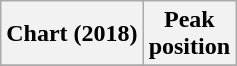<table class="wikitable plainrowheaders" style="text-align:center">
<tr>
<th scope="col">Chart (2018)</th>
<th scope="col">Peak<br>position</th>
</tr>
<tr>
</tr>
</table>
